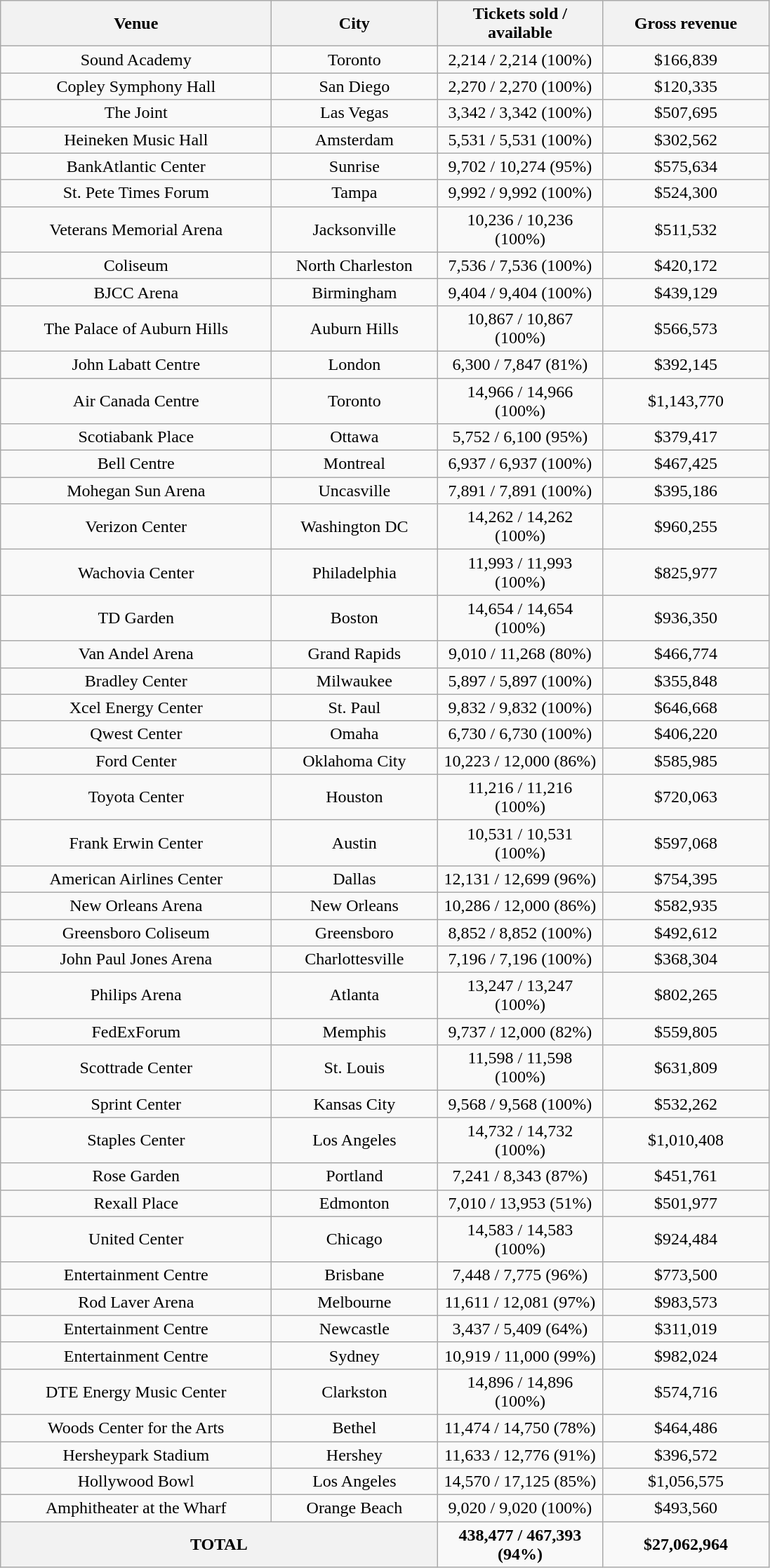<table class="wikitable" style="text-align:center;">
<tr>
<th width="250">Venue</th>
<th width="150">City</th>
<th width="150">Tickets sold / available</th>
<th width="150">Gross revenue</th>
</tr>
<tr>
<td>Sound Academy</td>
<td>Toronto</td>
<td>2,214 / 2,214 (100%)</td>
<td>$166,839</td>
</tr>
<tr>
<td>Copley Symphony Hall</td>
<td>San Diego</td>
<td>2,270 / 2,270 (100%)</td>
<td>$120,335</td>
</tr>
<tr>
<td>The Joint</td>
<td>Las Vegas</td>
<td>3,342 / 3,342 (100%)</td>
<td>$507,695</td>
</tr>
<tr>
<td>Heineken Music Hall</td>
<td>Amsterdam</td>
<td>5,531 / 5,531 (100%)</td>
<td>$302,562</td>
</tr>
<tr>
<td>BankAtlantic Center</td>
<td>Sunrise</td>
<td>9,702 / 10,274 (95%)</td>
<td>$575,634</td>
</tr>
<tr>
<td>St. Pete Times Forum</td>
<td>Tampa</td>
<td>9,992 / 9,992 (100%)</td>
<td>$524,300</td>
</tr>
<tr>
<td>Veterans Memorial Arena</td>
<td>Jacksonville</td>
<td>10,236 / 10,236 (100%)</td>
<td>$511,532</td>
</tr>
<tr>
<td>Coliseum</td>
<td>North Charleston</td>
<td>7,536 / 7,536 (100%)</td>
<td>$420,172</td>
</tr>
<tr>
<td>BJCC Arena</td>
<td>Birmingham</td>
<td>9,404 / 9,404 (100%)</td>
<td>$439,129</td>
</tr>
<tr>
<td>The Palace of Auburn Hills</td>
<td>Auburn Hills</td>
<td>10,867 / 10,867 (100%)</td>
<td>$566,573</td>
</tr>
<tr>
<td>John Labatt Centre</td>
<td>London</td>
<td>6,300 / 7,847 (81%)</td>
<td>$392,145</td>
</tr>
<tr>
<td>Air Canada Centre</td>
<td>Toronto</td>
<td>14,966 / 14,966 (100%)</td>
<td>$1,143,770</td>
</tr>
<tr>
<td>Scotiabank Place</td>
<td>Ottawa</td>
<td>5,752 / 6,100 (95%)</td>
<td>$379,417</td>
</tr>
<tr>
<td>Bell Centre</td>
<td>Montreal</td>
<td>6,937 / 6,937 (100%)</td>
<td>$467,425</td>
</tr>
<tr>
<td>Mohegan Sun Arena</td>
<td>Uncasville</td>
<td>7,891 / 7,891 (100%)</td>
<td>$395,186</td>
</tr>
<tr>
<td>Verizon Center</td>
<td>Washington DC</td>
<td>14,262 / 14,262 (100%)</td>
<td>$960,255</td>
</tr>
<tr>
<td>Wachovia Center</td>
<td>Philadelphia</td>
<td>11,993 / 11,993 (100%)</td>
<td>$825,977</td>
</tr>
<tr>
<td>TD Garden</td>
<td>Boston</td>
<td>14,654 / 14,654 (100%)</td>
<td>$936,350</td>
</tr>
<tr>
<td>Van Andel Arena</td>
<td>Grand Rapids</td>
<td>9,010 / 11,268 (80%)</td>
<td>$466,774</td>
</tr>
<tr>
<td>Bradley Center</td>
<td>Milwaukee</td>
<td>5,897 / 5,897 (100%)</td>
<td>$355,848</td>
</tr>
<tr>
<td>Xcel Energy Center</td>
<td>St. Paul</td>
<td>9,832 / 9,832 (100%)</td>
<td>$646,668</td>
</tr>
<tr>
<td>Qwest Center</td>
<td>Omaha</td>
<td>6,730 / 6,730 (100%)</td>
<td>$406,220</td>
</tr>
<tr>
<td>Ford Center</td>
<td>Oklahoma City</td>
<td>10,223 / 12,000 (86%)</td>
<td>$585,985</td>
</tr>
<tr>
<td>Toyota Center</td>
<td>Houston</td>
<td>11,216 / 11,216 (100%)</td>
<td>$720,063</td>
</tr>
<tr>
<td>Frank Erwin Center</td>
<td>Austin</td>
<td>10,531 / 10,531 (100%)</td>
<td>$597,068</td>
</tr>
<tr>
<td>American Airlines Center</td>
<td>Dallas</td>
<td>12,131 / 12,699 (96%)</td>
<td>$754,395</td>
</tr>
<tr>
<td>New Orleans Arena</td>
<td>New Orleans</td>
<td>10,286 / 12,000 (86%)</td>
<td>$582,935</td>
</tr>
<tr>
<td>Greensboro Coliseum</td>
<td>Greensboro</td>
<td>8,852 / 8,852 (100%)</td>
<td>$492,612</td>
</tr>
<tr>
<td>John Paul Jones Arena</td>
<td>Charlottesville</td>
<td>7,196 / 7,196 (100%)</td>
<td>$368,304</td>
</tr>
<tr>
<td>Philips Arena</td>
<td>Atlanta</td>
<td>13,247 / 13,247 (100%)</td>
<td>$802,265</td>
</tr>
<tr>
<td>FedExForum</td>
<td>Memphis</td>
<td>9,737 / 12,000 (82%)</td>
<td>$559,805</td>
</tr>
<tr>
<td>Scottrade Center</td>
<td>St. Louis</td>
<td>11,598 / 11,598 (100%)</td>
<td>$631,809</td>
</tr>
<tr>
<td>Sprint Center</td>
<td>Kansas City</td>
<td>9,568 / 9,568 (100%)</td>
<td>$532,262</td>
</tr>
<tr>
<td>Staples Center</td>
<td>Los Angeles</td>
<td>14,732 / 14,732 (100%)</td>
<td>$1,010,408</td>
</tr>
<tr>
<td>Rose Garden</td>
<td>Portland</td>
<td>7,241 / 8,343 (87%)</td>
<td>$451,761</td>
</tr>
<tr>
<td>Rexall Place</td>
<td>Edmonton</td>
<td>7,010 / 13,953 (51%)</td>
<td>$501,977</td>
</tr>
<tr>
<td>United Center</td>
<td>Chicago</td>
<td>14,583 / 14,583 (100%)</td>
<td>$924,484</td>
</tr>
<tr>
<td>Entertainment Centre</td>
<td>Brisbane</td>
<td>7,448 / 7,775 (96%)</td>
<td>$773,500</td>
</tr>
<tr>
<td>Rod Laver Arena</td>
<td>Melbourne</td>
<td>11,611 / 12,081 (97%)</td>
<td>$983,573</td>
</tr>
<tr>
<td>Entertainment Centre</td>
<td>Newcastle</td>
<td>3,437 / 5,409 (64%)</td>
<td>$311,019</td>
</tr>
<tr>
<td>Entertainment Centre</td>
<td>Sydney</td>
<td>10,919 / 11,000 (99%)</td>
<td>$982,024</td>
</tr>
<tr>
<td>DTE Energy Music Center</td>
<td>Clarkston</td>
<td>14,896 / 14,896 (100%)</td>
<td>$574,716</td>
</tr>
<tr>
<td>Woods Center for the Arts</td>
<td>Bethel</td>
<td>11,474 / 14,750 (78%)</td>
<td>$464,486</td>
</tr>
<tr>
<td>Hersheypark Stadium</td>
<td>Hershey</td>
<td>11,633 / 12,776 (91%)</td>
<td>$396,572</td>
</tr>
<tr>
<td>Hollywood Bowl</td>
<td>Los Angeles</td>
<td>14,570 / 17,125 (85%)</td>
<td>$1,056,575</td>
</tr>
<tr>
<td>Amphitheater at the Wharf</td>
<td>Orange Beach</td>
<td>9,020 / 9,020 (100%)</td>
<td>$493,560</td>
</tr>
<tr>
<th colspan="2"><strong>TOTAL</strong></th>
<td><strong>438,477 / 467,393 (94%)</strong></td>
<td><strong>$27,062,964</strong></td>
</tr>
</table>
